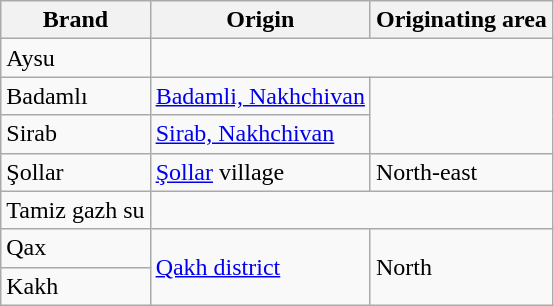<table class="wikitable">
<tr>
<th>Brand</th>
<th>Origin</th>
<th>Originating area</th>
</tr>
<tr>
<td>Aysu</td>
<td colspan=2></td>
</tr>
<tr>
<td>Badamlı</td>
<td><a href='#'>Badamli, Nakhchivan</a></td>
<td rowspan=2></td>
</tr>
<tr>
<td>Sirab</td>
<td><a href='#'>Sirab, Nakhchivan</a></td>
</tr>
<tr>
<td>Şollar</td>
<td><a href='#'>Şollar</a> village</td>
<td>North-east</td>
</tr>
<tr>
<td>Tamiz gazh su</td>
<td colspan=2></td>
</tr>
<tr>
<td>Qax</td>
<td rowspan=2><a href='#'>Qakh district</a></td>
<td rowspan=2>North</td>
</tr>
<tr>
<td>Kakh</td>
</tr>
</table>
